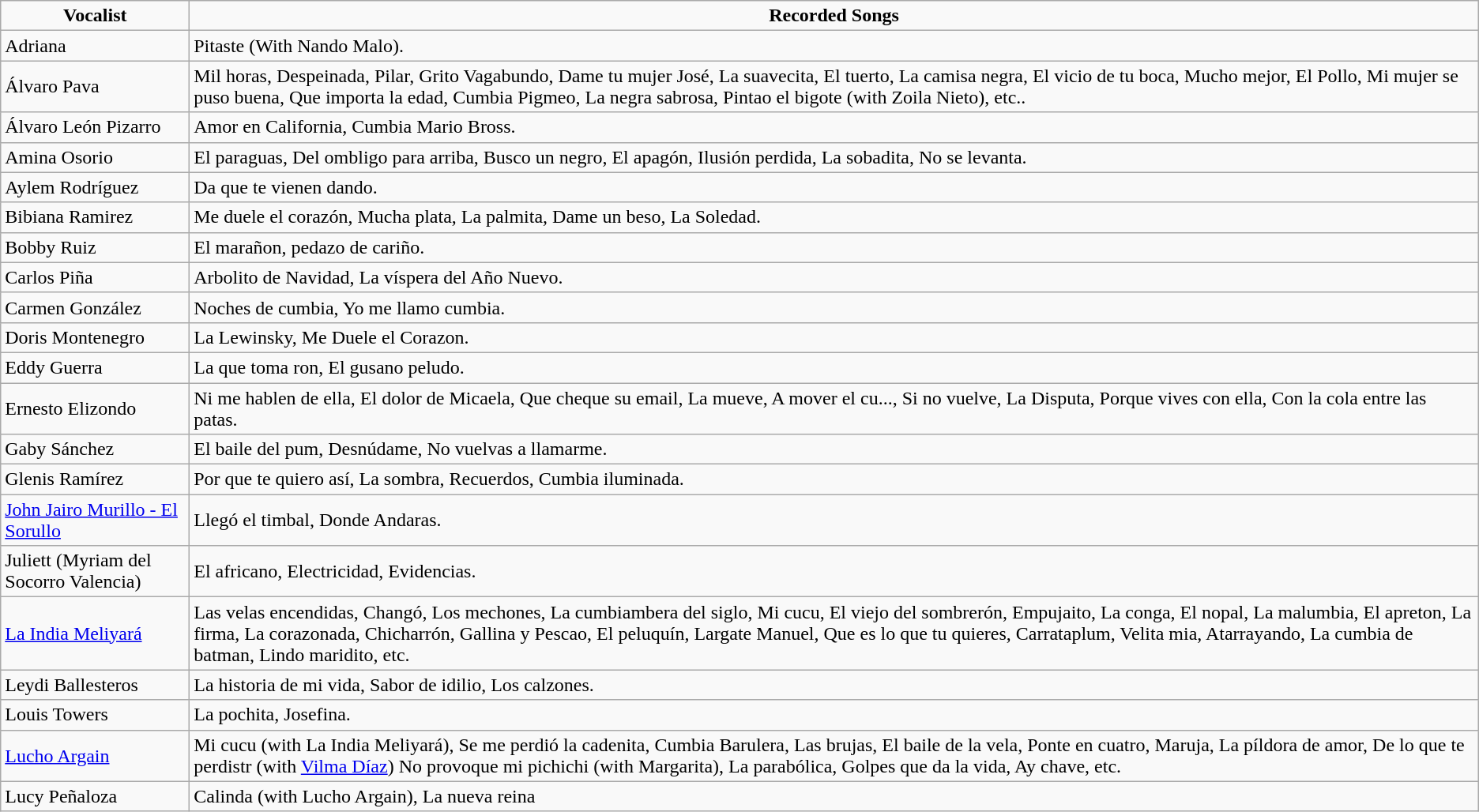<table class="wikitable">
<tr style="backnd-color:#CFCFCF; text-align: center; font-weight: Bold">
<td>Vocalist</td>
<td>Recorded Songs</td>
</tr>
<tr>
<td>Adriana</td>
<td>Pitaste (With Nando Malo).</td>
</tr>
<tr>
<td>Álvaro Pava</td>
<td>Mil horas, Despeinada, Pilar, Grito Vagabundo, Dame tu mujer José, La suavecita, El tuerto, La camisa negra, El vicio de tu boca, Mucho mejor, El Pollo, Mi mujer se puso buena, Que importa la edad, Cumbia Pigmeo, La negra sabrosa, Pintao el bigote (with Zoila Nieto), etc..</td>
</tr>
<tr>
<td>Álvaro León Pizarro</td>
<td>Amor en California, Cumbia Mario Bross.</td>
</tr>
<tr>
<td>Amina Osorio</td>
<td>El paraguas, Del ombligo para arriba, Busco un negro, El apagón, Ilusión perdida, La sobadita, No se levanta.</td>
</tr>
<tr>
<td>Aylem Rodríguez</td>
<td>Da que te vienen dando.</td>
</tr>
<tr>
<td>Bibiana Ramirez</td>
<td>Me duele el corazón, Mucha plata, La palmita, Dame un beso, La Soledad.</td>
</tr>
<tr>
<td>Bobby Ruiz</td>
<td>El marañon, pedazo de cariño.</td>
</tr>
<tr>
<td>Carlos Piña</td>
<td>Arbolito de Navidad, La víspera del Año Nuevo.</td>
</tr>
<tr>
<td>Carmen González</td>
<td>Noches de cumbia, Yo me llamo cumbia.</td>
</tr>
<tr>
<td>Doris Montenegro</td>
<td>La Lewinsky, Me Duele el Corazon.</td>
</tr>
<tr>
<td>Eddy Guerra</td>
<td>La que toma ron, El gusano peludo.</td>
</tr>
<tr>
<td>Ernesto Elizondo</td>
<td>Ni me hablen de ella, El dolor de Micaela, Que cheque su email, La mueve, A mover el cu..., Si no vuelve, La Disputa, Porque vives con ella, Con la cola entre las patas.</td>
</tr>
<tr>
<td>Gaby Sánchez</td>
<td>El baile del pum, Desnúdame, No vuelvas a llamarme.</td>
</tr>
<tr>
<td>Glenis Ramírez</td>
<td>Por que te quiero así, La sombra, Recuerdos, Cumbia iluminada.</td>
</tr>
<tr>
<td><a href='#'>John Jairo Murillo - El Sorullo</a></td>
<td>Llegó el timbal, Donde Andaras.</td>
</tr>
<tr>
<td>Juliett (Myriam del Socorro Valencia)</td>
<td>El africano, Electricidad, Evidencias.</td>
</tr>
<tr>
<td><a href='#'>La India Meliyará</a></td>
<td>Las velas encendidas, Changó, Los mechones, La cumbiambera del siglo, Mi cucu, El viejo del sombrerón, Empujaito, La conga, El nopal, La malumbia, El apreton, La firma, La corazonada, Chicharrón, Gallina y Pescao, El peluquín, Largate Manuel, Que es lo que tu quieres, Carrataplum, Velita mia, Atarrayando, La cumbia de batman, Lindo maridito, etc.</td>
</tr>
<tr>
<td>Leydi Ballesteros</td>
<td>La historia de mi vida, Sabor de idilio, Los calzones.</td>
</tr>
<tr>
<td>Louis Towers</td>
<td>La pochita, Josefina.</td>
</tr>
<tr>
<td><a href='#'>Lucho Argain</a></td>
<td>Mi cucu (with La India Meliyará), Se me perdió la cadenita, Cumbia Barulera, Las brujas, El baile de la vela, Ponte en cuatro, Maruja, La píldora de amor, De lo que te perdistr (with <a href='#'>Vilma Díaz</a>) No provoque mi pichichi (with Margarita), La parabólica, Golpes que da la vida, Ay chave, etc.</td>
</tr>
<tr>
<td>Lucy Peñaloza</td>
<td>Calinda (with Lucho Argain), La nueva reina</td>
</tr>
</table>
